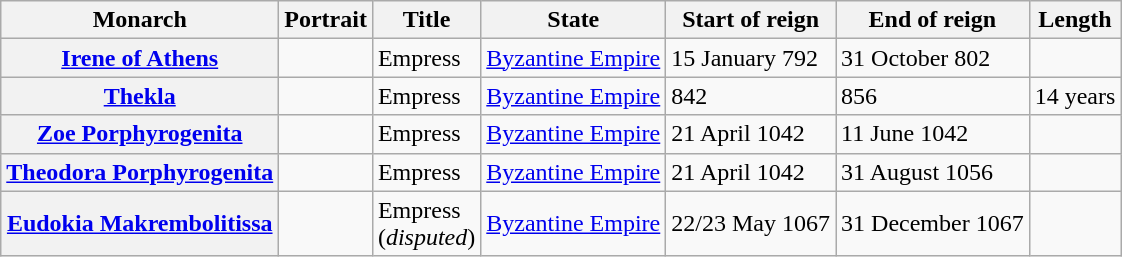<table class="wikitable sortable">
<tr>
<th>Monarch</th>
<th>Portrait</th>
<th>Title</th>
<th>State</th>
<th>Start of reign</th>
<th>End of reign</th>
<th>Length</th>
</tr>
<tr>
<th><a href='#'>Irene of Athens</a></th>
<td></td>
<td>Empress</td>
<td><a href='#'>Byzantine Empire</a></td>
<td>15 January 792</td>
<td>31 October 802</td>
<td></td>
</tr>
<tr>
<th><a href='#'>Thekla</a></th>
<td></td>
<td>Empress</td>
<td><a href='#'>Byzantine Empire</a></td>
<td>842</td>
<td>856</td>
<td>14 years</td>
</tr>
<tr>
<th><a href='#'>Zoe Porphyrogenita</a></th>
<td></td>
<td>Empress</td>
<td><a href='#'>Byzantine Empire</a></td>
<td>21 April 1042</td>
<td>11 June 1042</td>
<td></td>
</tr>
<tr>
<th><a href='#'>Theodora Porphyrogenita</a></th>
<td></td>
<td>Empress</td>
<td><a href='#'>Byzantine Empire</a></td>
<td>21 April 1042</td>
<td>31 August 1056</td>
<td></td>
</tr>
<tr>
<th><a href='#'>Eudokia Makrembolitissa</a></th>
<td></td>
<td>Empress<br>(<em>disputed</em>)</td>
<td><a href='#'>Byzantine Empire</a></td>
<td>22/23 May 1067</td>
<td>31 December 1067</td>
<td></td>
</tr>
</table>
